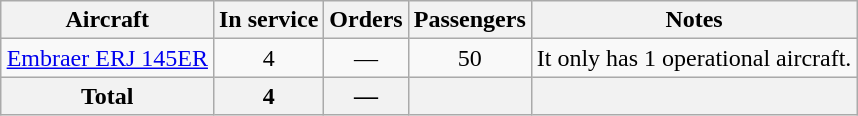<table class="wikitable" style="margin:0.5em auto; text-align:center">
<tr>
<th>Aircraft</th>
<th>In service</th>
<th>Orders</th>
<th>Passengers</th>
<th>Notes</th>
</tr>
<tr>
<td><a href='#'>Embraer ERJ 145ER</a></td>
<td align="center">4</td>
<td align="center">—</td>
<td align="center">50</td>
<td>It only has 1 operational aircraft.</td>
</tr>
<tr>
<th>Total</th>
<th>4</th>
<th>—</th>
<th></th>
<th></th>
</tr>
</table>
